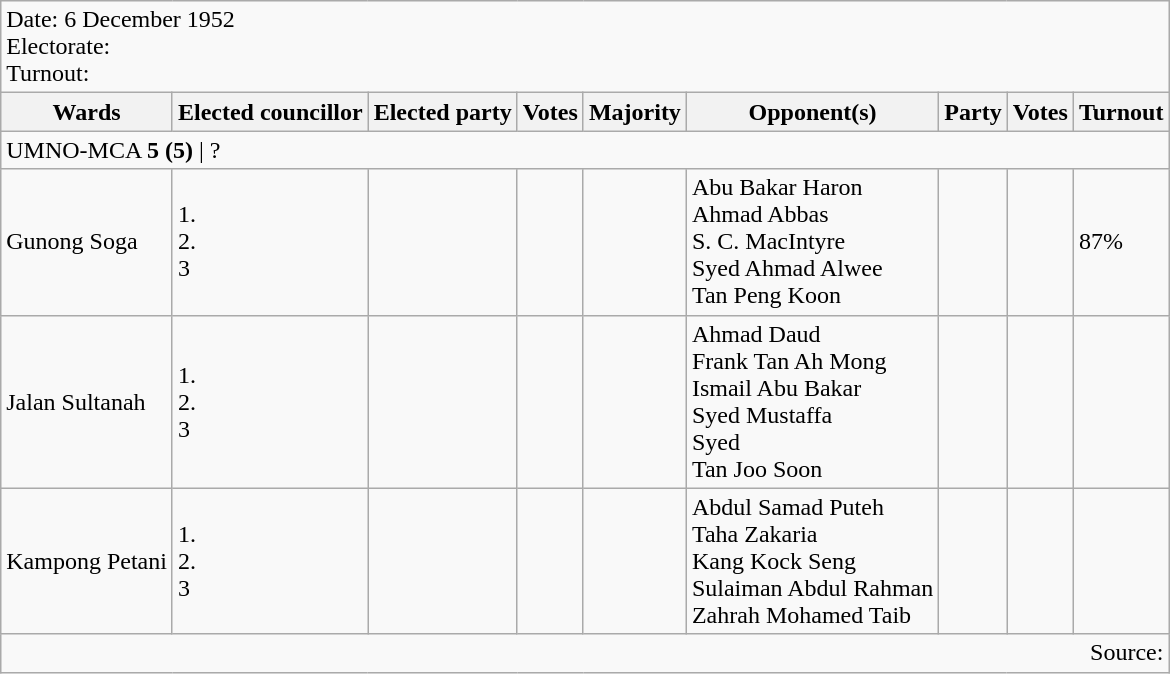<table class=wikitable>
<tr>
<td colspan=9>Date: 6 December 1952<br>Electorate: <br>Turnout:</td>
</tr>
<tr>
<th>Wards</th>
<th>Elected councillor</th>
<th>Elected party</th>
<th>Votes</th>
<th>Majority</th>
<th>Opponent(s)</th>
<th>Party</th>
<th>Votes</th>
<th>Turnout</th>
</tr>
<tr>
<td colspan=9>UMNO-MCA <strong>5 (5)</strong> | ? </td>
</tr>
<tr>
<td>Gunong Soga</td>
<td>1.<br>2.<br>3</td>
<td></td>
<td></td>
<td></td>
<td>Abu Bakar Haron<br>Ahmad Abbas<br>S. C. MacIntyre<br>Syed Ahmad Alwee<br>Tan Peng Koon</td>
<td></td>
<td></td>
<td>87%</td>
</tr>
<tr>
<td>Jalan Sultanah</td>
<td>1.<br>2.<br>3</td>
<td></td>
<td></td>
<td></td>
<td>Ahmad Daud<br>Frank Tan Ah Mong<br>Ismail Abu Bakar<br>Syed Mustaffa<br>Syed<br>Tan Joo Soon</td>
<td></td>
<td></td>
<td></td>
</tr>
<tr>
<td>Kampong Petani</td>
<td>1.<br>2.<br>3</td>
<td></td>
<td></td>
<td></td>
<td>Abdul Samad Puteh<br>Taha Zakaria<br>Kang Kock Seng<br>Sulaiman Abdul Rahman<br>Zahrah Mohamed Taib</td>
<td></td>
<td></td>
<td></td>
</tr>
<tr>
<td colspan=9 align=right>Source: </td>
</tr>
</table>
